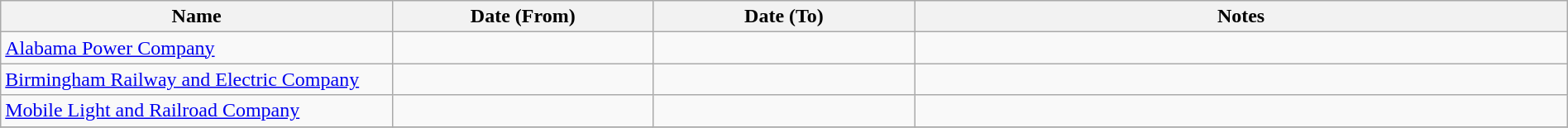<table class="wikitable sortable" width=100%>
<tr>
<th width=15%>Name</th>
<th width=10%>Date (From)</th>
<th width=10%>Date (To)</th>
<th class="unsortable" width=25%>Notes</th>
</tr>
<tr>
<td><a href='#'>Alabama Power Company</a></td>
<td></td>
<td></td>
<td></td>
</tr>
<tr>
<td><a href='#'>Birmingham Railway and Electric Company</a></td>
<td></td>
<td></td>
<td></td>
</tr>
<tr>
<td><a href='#'>Mobile Light and Railroad Company</a></td>
<td></td>
<td></td>
<td></td>
</tr>
<tr>
</tr>
</table>
